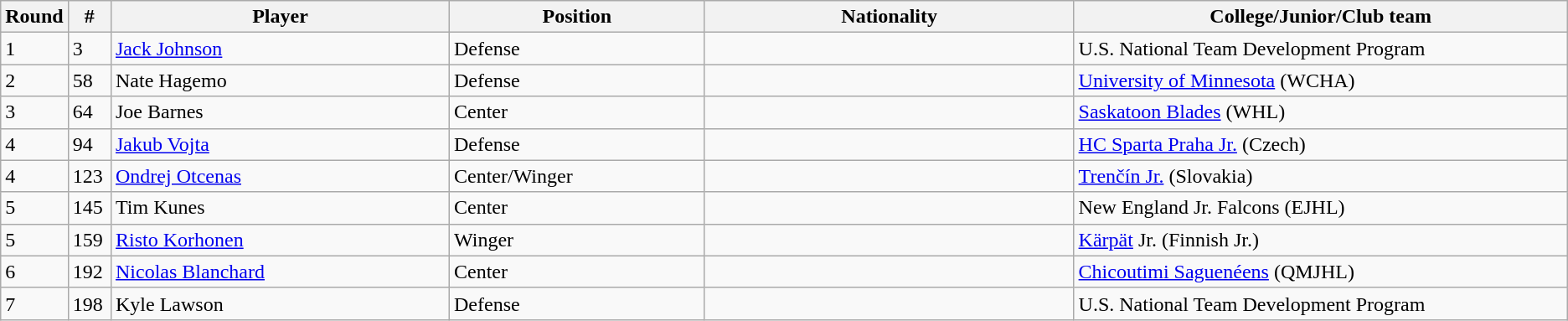<table class="wikitable">
<tr>
<th bgcolor="#DDDDFF" width="2.75%">Round</th>
<th bgcolor="#DDDDFF" width="2.75%">#</th>
<th bgcolor="#DDDDFF" width="22.0%">Player</th>
<th bgcolor="#DDDDFF" width="16.5%">Position</th>
<th bgcolor="#DDDDFF" width="24.0%">Nationality</th>
<th bgcolor="#DDDDFF" width="100.0%">College/Junior/Club team</th>
</tr>
<tr>
<td>1</td>
<td>3</td>
<td><a href='#'>Jack Johnson</a></td>
<td>Defense</td>
<td></td>
<td>U.S. National Team Development Program</td>
</tr>
<tr>
<td>2</td>
<td>58</td>
<td>Nate Hagemo</td>
<td>Defense</td>
<td></td>
<td><a href='#'>University of Minnesota</a> (WCHA)</td>
</tr>
<tr>
<td>3</td>
<td>64</td>
<td>Joe Barnes</td>
<td>Center</td>
<td></td>
<td><a href='#'>Saskatoon Blades</a> (WHL)</td>
</tr>
<tr>
<td>4</td>
<td>94</td>
<td><a href='#'>Jakub Vojta</a></td>
<td>Defense</td>
<td></td>
<td><a href='#'>HC Sparta Praha Jr.</a> (Czech)</td>
</tr>
<tr>
<td>4</td>
<td>123</td>
<td><a href='#'>Ondrej Otcenas</a></td>
<td>Center/Winger</td>
<td></td>
<td><a href='#'>Trenčín Jr.</a> (Slovakia)</td>
</tr>
<tr>
<td>5</td>
<td>145</td>
<td>Tim Kunes</td>
<td>Center</td>
<td></td>
<td>New England Jr. Falcons (EJHL)</td>
</tr>
<tr>
<td>5</td>
<td>159</td>
<td><a href='#'>Risto Korhonen</a></td>
<td>Winger</td>
<td></td>
<td><a href='#'>Kärpät</a> Jr. (Finnish Jr.)</td>
</tr>
<tr>
<td>6</td>
<td>192</td>
<td><a href='#'>Nicolas Blanchard</a></td>
<td>Center</td>
<td></td>
<td><a href='#'>Chicoutimi Saguenéens</a> (QMJHL)</td>
</tr>
<tr>
<td>7</td>
<td>198</td>
<td>Kyle Lawson</td>
<td>Defense</td>
<td></td>
<td>U.S. National Team Development Program</td>
</tr>
</table>
